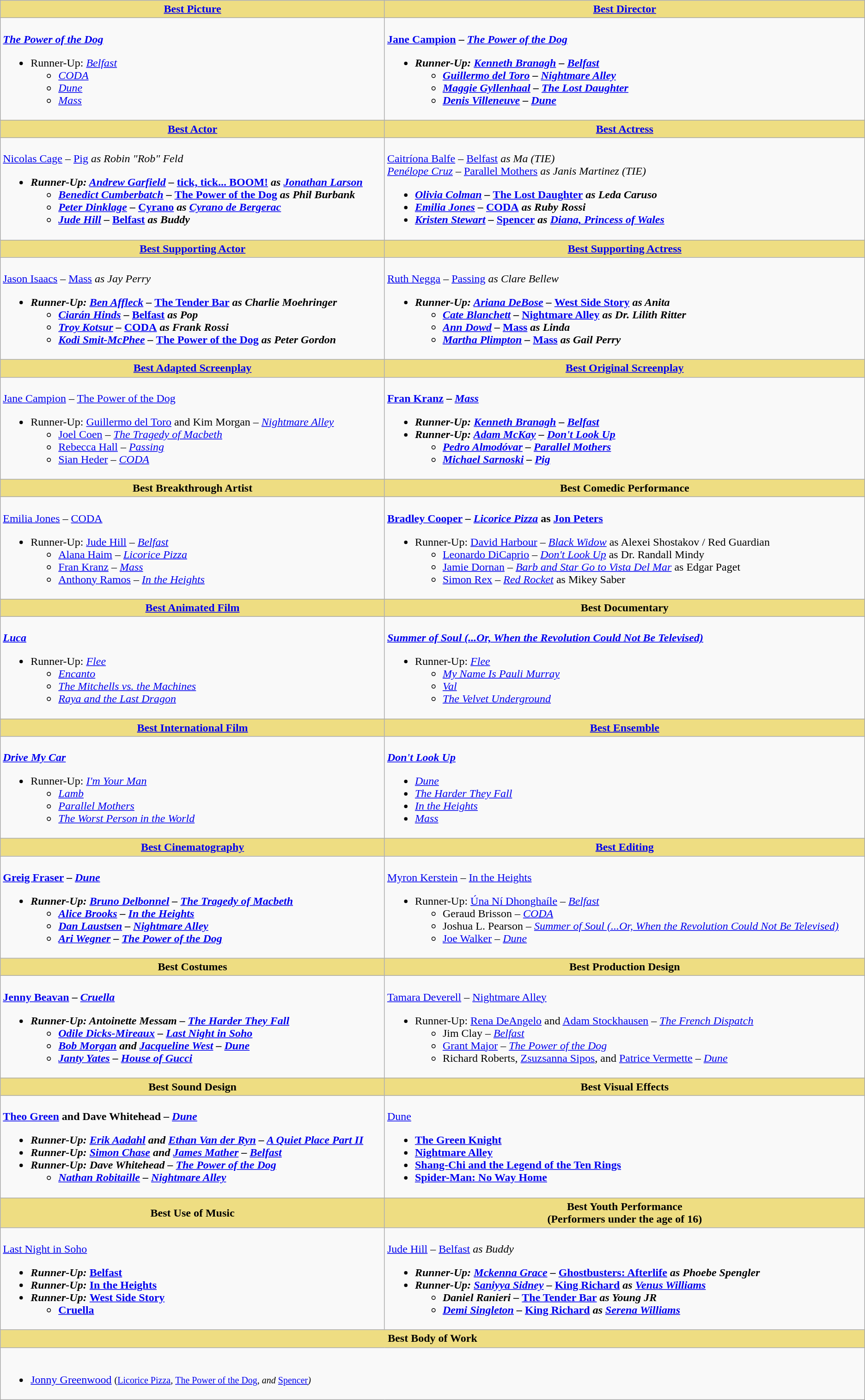<table class=wikitable style="width=100%">
<tr>
<th style="background:#EEDD82; width=50%"><a href='#'>Best Picture</a></th>
<th style="background:#EEDD82; width=50%"><a href='#'>Best Director</a></th>
</tr>
<tr>
<td valign="top"><br><strong><em><a href='#'>The Power of the Dog</a></em></strong><ul><li>Runner-Up: <em><a href='#'>Belfast</a></em><ul><li><em><a href='#'>CODA</a></em></li><li><em><a href='#'>Dune</a></em></li><li><em><a href='#'>Mass</a></em></li></ul></li></ul></td>
<td valign="top"><br><strong><a href='#'>Jane Campion</a> – <em><a href='#'>The Power of the Dog</a><strong><em><ul><li>Runner-Up: <a href='#'>Kenneth Branagh</a> – </em><a href='#'>Belfast</a><em><ul><li><a href='#'>Guillermo del Toro</a> – </em><a href='#'>Nightmare Alley</a><em></li><li><a href='#'>Maggie Gyllenhaal</a> – </em><a href='#'>The Lost Daughter</a><em></li><li><a href='#'>Denis Villeneuve</a> – </em><a href='#'>Dune</a><em></li></ul></li></ul></td>
</tr>
<tr>
<th style="background:#EEDD82; width=50%"><a href='#'>Best Actor</a></th>
<th style="background:#EEDD82; width=50%"><a href='#'>Best Actress</a></th>
</tr>
<tr>
<td valign="top"><br></strong><a href='#'>Nicolas Cage</a> – </em><a href='#'>Pig</a><em> as Robin "Rob" Feld<strong><ul><li>Runner-Up: <a href='#'>Andrew Garfield</a> – </em><a href='#'>tick, tick... BOOM!</a><em> as <a href='#'>Jonathan Larson</a><ul><li><a href='#'>Benedict Cumberbatch</a> – </em><a href='#'>The Power of the Dog</a><em> as Phil Burbank</li><li><a href='#'>Peter Dinklage</a> – </em><a href='#'>Cyrano</a><em> as <a href='#'>Cyrano de Bergerac</a></li><li><a href='#'>Jude Hill</a> – </em><a href='#'>Belfast</a><em> as Buddy</li></ul></li></ul></td>
<td valign="top"><br></strong><a href='#'>Caitríona Balfe</a> – </em><a href='#'>Belfast</a><em> as Ma (TIE)<strong><br>
</strong><a href='#'>Penélope Cruz</a> – </em><a href='#'>Parallel Mothers</a><em> as Janis Martinez (TIE)<strong><ul><li><a href='#'>Olivia Colman</a> – </em><a href='#'>The Lost Daughter</a><em> as Leda Caruso</li><li><a href='#'>Emilia Jones</a> – </em><a href='#'>CODA</a><em> as Ruby Rossi</li><li><a href='#'>Kristen Stewart</a> – </em><a href='#'>Spencer</a><em> as <a href='#'>Diana, Princess of Wales</a></li></ul></td>
</tr>
<tr>
<th style="background:#EEDD82; width=50%"><a href='#'>Best Supporting Actor</a></th>
<th style="background:#EEDD82; width=50%"><a href='#'>Best Supporting Actress</a></th>
</tr>
<tr>
<td valign="top"><br></strong><a href='#'>Jason Isaacs</a> – </em><a href='#'>Mass</a><em> as Jay Perry<strong><ul><li>Runner-Up: <a href='#'>Ben Affleck</a> – </em><a href='#'>The Tender Bar</a><em> as Charlie Moehringer<ul><li><a href='#'>Ciarán Hinds</a> – </em><a href='#'>Belfast</a><em> as Pop</li><li><a href='#'>Troy Kotsur</a> – </em><a href='#'>CODA</a><em> as Frank Rossi</li><li><a href='#'>Kodi Smit-McPhee</a> – </em><a href='#'>The Power of the Dog</a><em> as Peter Gordon</li></ul></li></ul></td>
<td valign="top"><br></strong><a href='#'>Ruth Negga</a> – </em><a href='#'>Passing</a><em> as Clare Bellew<strong><ul><li>Runner-Up: <a href='#'>Ariana DeBose</a> – </em><a href='#'>West Side Story</a><em> as Anita<ul><li><a href='#'>Cate Blanchett</a> – </em><a href='#'>Nightmare Alley</a><em> as Dr. Lilith Ritter</li><li><a href='#'>Ann Dowd</a> – </em><a href='#'>Mass</a><em> as Linda</li><li><a href='#'>Martha Plimpton</a> – </em><a href='#'>Mass</a><em> as Gail Perry</li></ul></li></ul></td>
</tr>
<tr>
<th style="background:#EEDD82; width=50%"><a href='#'>Best Adapted Screenplay</a></th>
<th style="background:#EEDD82; width=50%"><a href='#'>Best Original Screenplay</a></th>
</tr>
<tr>
<td valign="top"><br></strong><a href='#'>Jane Campion</a> – </em><a href='#'>The Power of the Dog</a></em></strong><ul><li>Runner-Up: <a href='#'>Guillermo del Toro</a> and Kim Morgan – <em><a href='#'>Nightmare Alley</a></em><ul><li><a href='#'>Joel Coen</a> – <em><a href='#'>The Tragedy of Macbeth</a></em></li><li><a href='#'>Rebecca Hall</a> – <em><a href='#'>Passing</a></em></li><li><a href='#'>Sian Heder</a> – <em><a href='#'>CODA</a></em></li></ul></li></ul></td>
<td valign="top"><br><strong><a href='#'>Fran Kranz</a> – <em><a href='#'>Mass</a><strong><em><ul><li>Runner-Up: <a href='#'>Kenneth Branagh</a> – </em><a href='#'>Belfast</a><em></li><li>Runner-Up: <a href='#'>Adam McKay</a> – </em><a href='#'>Don't Look Up</a><em><ul><li><a href='#'>Pedro Almodóvar</a> – </em><a href='#'>Parallel Mothers</a><em></li><li><a href='#'>Michael Sarnoski</a> – </em><a href='#'>Pig</a><em></li></ul></li></ul></td>
</tr>
<tr>
<th style="background:#EEDD82; width=50%">Best Breakthrough Artist</th>
<th style="background:#EEDD82; width=50%">Best Comedic Performance</th>
</tr>
<tr>
<td valign="top"><br></strong><a href='#'>Emilia Jones</a> – </em><a href='#'>CODA</a></em></strong><ul><li>Runner-Up: <a href='#'>Jude Hill</a> – <em><a href='#'>Belfast</a></em><ul><li><a href='#'>Alana Haim</a> – <em><a href='#'>Licorice Pizza</a></em></li><li><a href='#'>Fran Kranz</a> – <em><a href='#'>Mass</a></em></li><li><a href='#'>Anthony Ramos</a> – <em><a href='#'>In the Heights</a></em></li></ul></li></ul></td>
<td valign="top"><br><strong><a href='#'>Bradley Cooper</a> – <em><a href='#'>Licorice Pizza</a></em> as <a href='#'>Jon Peters</a></strong><ul><li>Runner-Up: <a href='#'>David Harbour</a> – <em><a href='#'>Black Widow</a></em> as Alexei Shostakov / Red Guardian<ul><li><a href='#'>Leonardo DiCaprio</a> – <em><a href='#'>Don't Look Up</a></em> as Dr. Randall Mindy</li><li><a href='#'>Jamie Dornan</a> – <em><a href='#'>Barb and Star Go to Vista Del Mar</a></em> as Edgar Paget</li><li><a href='#'>Simon Rex</a> – <em><a href='#'>Red Rocket</a></em> as Mikey Saber</li></ul></li></ul></td>
</tr>
<tr>
<th style="background:#EEDD82; width=50%"><a href='#'>Best Animated Film</a></th>
<th style="background:#EEDD82; width=50%">Best Documentary</th>
</tr>
<tr>
<td valign="top"><br><strong><em><a href='#'>Luca</a></em></strong><ul><li>Runner-Up: <em><a href='#'>Flee</a></em><ul><li><em><a href='#'>Encanto</a></em></li><li><em><a href='#'>The Mitchells vs. the Machines</a></em></li><li><em><a href='#'>Raya and the Last Dragon</a></em></li></ul></li></ul></td>
<td valign="top"><br><strong><em><a href='#'>Summer of Soul (...Or, When the Revolution Could Not Be Televised)</a></em></strong><ul><li>Runner-Up: <em><a href='#'>Flee</a></em><ul><li><em><a href='#'>My Name Is Pauli Murray</a></em></li><li><em><a href='#'>Val</a></em></li><li><em><a href='#'>The Velvet Underground</a></em></li></ul></li></ul></td>
</tr>
<tr>
<th style="background:#EEDD82; width=50%"><a href='#'>Best International Film</a></th>
<th style="background:#EEDD82; width=50%"><a href='#'>Best Ensemble</a></th>
</tr>
<tr>
<td valign="top"><br><strong><em><a href='#'>Drive My Car</a></em></strong><ul><li>Runner-Up: <em><a href='#'>I'm Your Man</a></em><ul><li><em><a href='#'>Lamb</a></em></li><li><em><a href='#'>Parallel Mothers</a></em></li><li><em><a href='#'>The Worst Person in the World</a></em></li></ul></li></ul></td>
<td valign="top"><br><strong><em><a href='#'>Don't Look Up</a></em></strong><ul><li><em><a href='#'>Dune</a></em></li><li><em><a href='#'>The Harder They Fall</a></em></li><li><em><a href='#'>In the Heights</a></em></li><li><em><a href='#'>Mass</a></em></li></ul></td>
</tr>
<tr>
<th style="background:#EEDD82; width=50%"><a href='#'>Best Cinematography</a></th>
<th style="background:#EEDD82; width=50%"><a href='#'>Best Editing</a></th>
</tr>
<tr>
<td valign="top"><br><strong><a href='#'>Greig Fraser</a> – <em><a href='#'>Dune</a><strong><em><ul><li>Runner-Up: <a href='#'>Bruno Delbonnel</a> – </em><a href='#'>The Tragedy of Macbeth</a><em><ul><li><a href='#'>Alice Brooks</a> – </em><a href='#'>In the Heights</a><em></li><li><a href='#'>Dan Laustsen</a> – </em><a href='#'>Nightmare Alley</a><em></li><li><a href='#'>Ari Wegner</a> – </em><a href='#'>The Power of the Dog</a><em></li></ul></li></ul></td>
<td valign="top"><br></strong><a href='#'>Myron Kerstein</a> – </em><a href='#'>In the Heights</a></em></strong><ul><li>Runner-Up: <a href='#'>Úna Ní Dhonghaíle</a> – <em><a href='#'>Belfast</a></em><ul><li>Geraud Brisson – <em><a href='#'>CODA</a></em></li><li>Joshua L. Pearson – <em><a href='#'>Summer of Soul (...Or, When the Revolution Could Not Be Televised)</a></em></li><li><a href='#'>Joe Walker</a> – <em><a href='#'>Dune</a></em></li></ul></li></ul></td>
</tr>
<tr>
<th style="background:#EEDD82; width=50%">Best Costumes</th>
<th style="background:#EEDD82; width=50%">Best Production Design</th>
</tr>
<tr>
<td valign="top"><br><strong><a href='#'>Jenny Beavan</a> – <em><a href='#'>Cruella</a><strong><em><ul><li>Runner-Up: Antoinette Messam – </em><a href='#'>The Harder They Fall</a><em><ul><li><a href='#'>Odile Dicks-Mireaux</a> – </em><a href='#'>Last Night in Soho</a><em></li><li><a href='#'>Bob Morgan</a> and <a href='#'>Jacqueline West</a> – </em><a href='#'>Dune</a><em></li><li><a href='#'>Janty Yates</a> – </em><a href='#'>House of Gucci</a><em></li></ul></li></ul></td>
<td valign="top"><br></strong><a href='#'>Tamara Deverell</a> – </em><a href='#'>Nightmare Alley</a></em></strong><ul><li>Runner-Up: <a href='#'>Rena DeAngelo</a> and <a href='#'>Adam Stockhausen</a> – <em><a href='#'>The French Dispatch</a></em><ul><li>Jim Clay – <em><a href='#'>Belfast</a></em></li><li><a href='#'>Grant Major</a> – <em><a href='#'>The Power of the Dog</a></em></li><li>Richard Roberts, <a href='#'>Zsuzsanna Sipos</a>, and <a href='#'>Patrice Vermette</a> – <em><a href='#'>Dune</a></em></li></ul></li></ul></td>
</tr>
<tr>
<th style="background:#EEDD82; width=50%">Best Sound Design</th>
<th style="background:#EEDD82; width=50%">Best Visual Effects</th>
</tr>
<tr>
<td valign="top"><br><strong><a href='#'>Theo Green</a> and Dave Whitehead – <em><a href='#'>Dune</a><strong><em><ul><li>Runner-Up: <a href='#'>Erik Aadahl</a> and <a href='#'>Ethan Van der Ryn</a> – </em><a href='#'>A Quiet Place Part II</a><em></li><li>Runner-Up: <a href='#'>Simon Chase</a> and <a href='#'>James Mather</a> – </em><a href='#'>Belfast</a><em></li><li>Runner-Up: Dave Whitehead – </em><a href='#'>The Power of the Dog</a><em><ul><li><a href='#'>Nathan Robitaille</a> – </em><a href='#'>Nightmare Alley</a><em></li></ul></li></ul></td>
<td valign="top"><br></em></strong><a href='#'>Dune</a><strong><em><ul><li></em><a href='#'>The Green Knight</a><em></li><li></em><a href='#'>Nightmare Alley</a><em></li><li></em><a href='#'>Shang-Chi and the Legend of the Ten Rings</a><em></li><li></em><a href='#'>Spider-Man: No Way Home</a><em></li></ul></td>
</tr>
<tr>
<th style="background:#EEDD82; width=50%">Best Use of Music</th>
<th style="background:#EEDD82; width=50%">Best Youth Performance<br>(Performers under the age of 16)</th>
</tr>
<tr>
<td valign="top"><br></em></strong><a href='#'>Last Night in Soho</a><strong><em><ul><li>Runner-Up: </em><a href='#'>Belfast</a><em></li><li>Runner-Up: </em><a href='#'>In the Heights</a><em></li><li>Runner-Up: </em><a href='#'>West Side Story</a><em><ul><li></em><a href='#'>Cruella</a><em></li></ul></li></ul></td>
<td valign="top"><br></strong><a href='#'>Jude Hill</a> – </em><a href='#'>Belfast</a><em> as Buddy<strong><ul><li>Runner-Up: <a href='#'>Mckenna Grace</a> – </em><a href='#'>Ghostbusters: Afterlife</a><em> as Phoebe Spengler</li><li>Runner-Up: <a href='#'>Saniyya Sidney</a> – </em><a href='#'>King Richard</a><em> as <a href='#'>Venus Williams</a><ul><li>Daniel Ranieri – </em><a href='#'>The Tender Bar</a><em> as Young JR</li><li><a href='#'>Demi Singleton</a> – </em><a href='#'>King Richard</a><em> as <a href='#'>Serena Williams</a></li></ul></li></ul></td>
</tr>
<tr>
<th style="background:#EEDD82; width:50%" colspan="2">Best Body of Work</th>
</tr>
<tr>
<td style="vertical-align:top;" colspan="2"><br><ul><li></strong><a href='#'>Jonny Greenwood</a> <small>(</em><a href='#'>Licorice Pizza</a><em>, </em><a href='#'>The Power of the Dog</a><em>, and </em><a href='#'>Spencer</a><em>)</small><strong></li></ul></td>
</tr>
</table>
